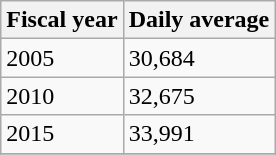<table class="wikitable">
<tr>
<th>Fiscal year</th>
<th>Daily average</th>
</tr>
<tr>
<td>2005</td>
<td>30,684</td>
</tr>
<tr>
<td>2010</td>
<td>32,675</td>
</tr>
<tr>
<td>2015</td>
<td>33,991</td>
</tr>
<tr>
</tr>
</table>
